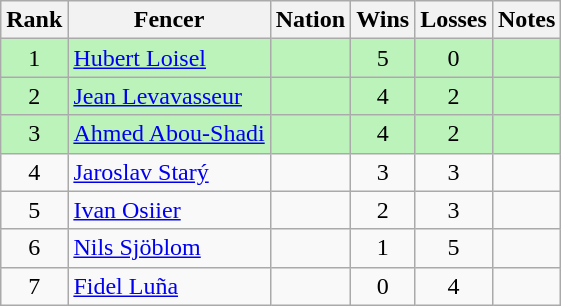<table class="wikitable sortable" style="text-align: center;">
<tr>
<th>Rank</th>
<th>Fencer</th>
<th>Nation</th>
<th>Wins</th>
<th>Losses</th>
<th>Notes</th>
</tr>
<tr style="background:#bbf3bb;">
<td>1</td>
<td align=left><a href='#'>Hubert Loisel</a></td>
<td align=left></td>
<td>5</td>
<td>0</td>
<td></td>
</tr>
<tr style="background:#bbf3bb;">
<td>2</td>
<td align=left><a href='#'>Jean Levavasseur</a></td>
<td align=left></td>
<td>4</td>
<td>2</td>
<td></td>
</tr>
<tr style="background:#bbf3bb;">
<td>3</td>
<td align=left><a href='#'>Ahmed Abou-Shadi</a></td>
<td align=left></td>
<td>4</td>
<td>2</td>
<td></td>
</tr>
<tr>
<td>4</td>
<td align=left><a href='#'>Jaroslav Starý</a></td>
<td align=left></td>
<td>3</td>
<td>3</td>
<td></td>
</tr>
<tr>
<td>5</td>
<td align=left><a href='#'>Ivan Osiier</a></td>
<td align=left></td>
<td>2</td>
<td>3</td>
<td></td>
</tr>
<tr>
<td>6</td>
<td align=left><a href='#'>Nils Sjöblom</a></td>
<td align=left></td>
<td>1</td>
<td>5</td>
<td></td>
</tr>
<tr>
<td>7</td>
<td align=left><a href='#'>Fidel Luña</a></td>
<td align=left></td>
<td>0</td>
<td>4</td>
<td></td>
</tr>
</table>
